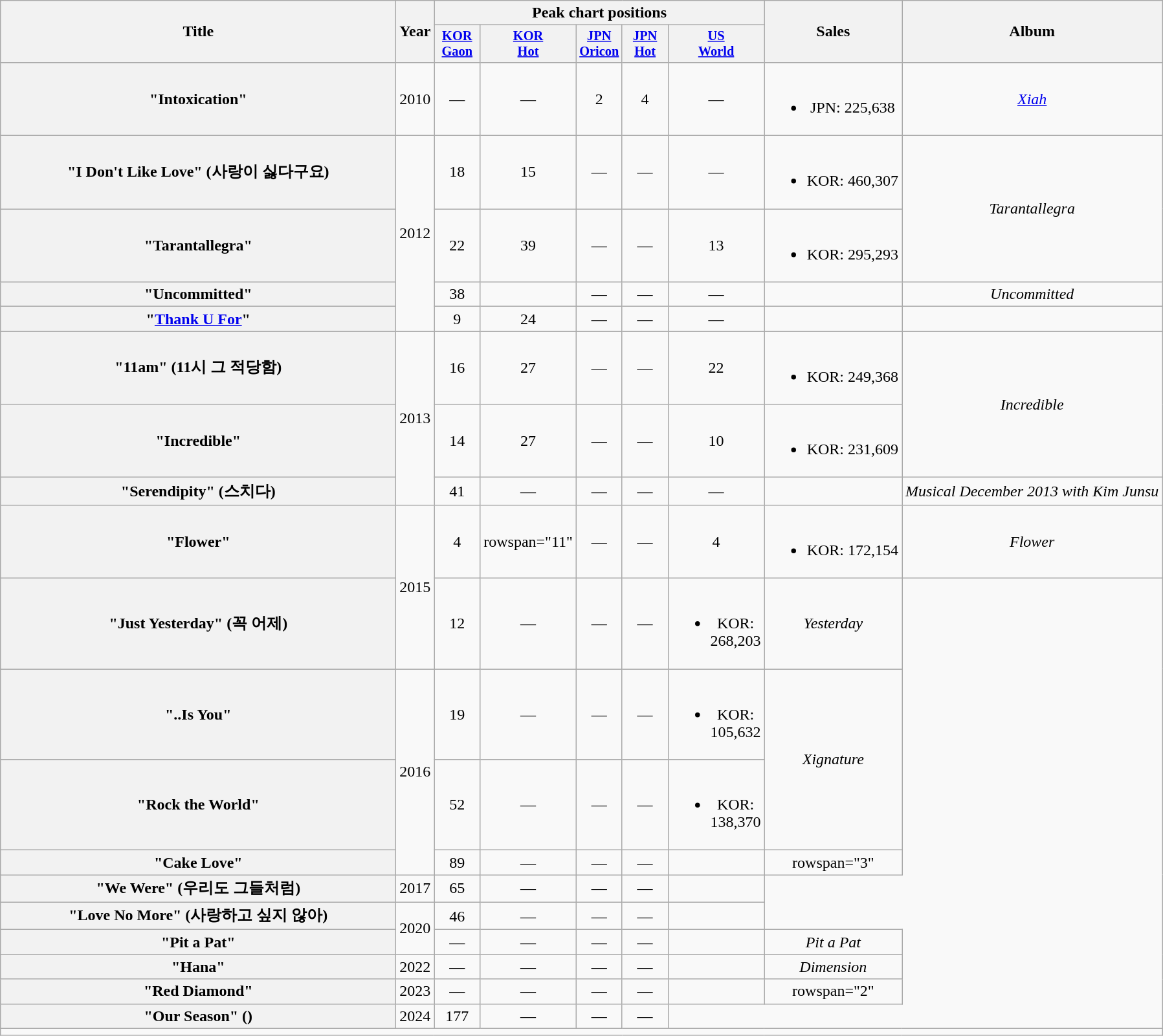<table class="wikitable plainrowheaders" style="text-align:center;">
<tr>
<th scope="col" rowspan="2" style="width:25em;">Title</th>
<th scope="col" rowspan="2">Year</th>
<th scope="col" colspan="5">Peak chart positions</th>
<th scope="col" rowspan="2">Sales</th>
<th scope="col" rowspan="2">Album</th>
</tr>
<tr>
<th scope="col" style="width:3em;font-size:85%;"><a href='#'>KOR<br>Gaon</a><br></th>
<th scope="col" style="width:3em;font-size:85%;"><a href='#'>KOR<br>Hot</a><br></th>
<th scope="col" style="width:3em;font-size:85%;"><a href='#'>JPN<br>Oricon</a><br></th>
<th scope="col" style="width:3em;font-size:85%;"><a href='#'>JPN<br>Hot</a><br></th>
<th scope="col" style="width:3em;font-size:85%;"><a href='#'>US<br>World</a><br></th>
</tr>
<tr>
<th scope="row">"Intoxication"</th>
<td>2010</td>
<td>—</td>
<td>—</td>
<td>2</td>
<td>4</td>
<td>—</td>
<td><br><ul><li>JPN: 225,638</li></ul></td>
<td><em><a href='#'>Xiah</a></em></td>
</tr>
<tr>
<th scope="row">"I Don't Like Love" (사랑이 싫다구요)</th>
<td rowspan="4">2012</td>
<td>18</td>
<td>15</td>
<td>—</td>
<td>—</td>
<td>—</td>
<td><br><ul><li>KOR: 460,307</li></ul></td>
<td rowspan="2"><em>Tarantallegra</em></td>
</tr>
<tr>
<th scope="row">"Tarantallegra" </th>
<td>22</td>
<td>39</td>
<td>—</td>
<td>—</td>
<td>13</td>
<td><br><ul><li>KOR: 295,293</li></ul></td>
</tr>
<tr>
<th scope="row">"Uncommitted"</th>
<td>38</td>
<td></td>
<td>—</td>
<td>—</td>
<td>—</td>
<td></td>
<td><em>Uncommitted</em></td>
</tr>
<tr>
<th scope="row">"<a href='#'>Thank U For</a>"</th>
<td>9</td>
<td>24</td>
<td>—</td>
<td>—</td>
<td>—</td>
<td></td>
<td></td>
</tr>
<tr>
<th scope="row">"11am" (11시 그 적당함)</th>
<td rowspan="3">2013</td>
<td>16</td>
<td>27</td>
<td>—</td>
<td>—</td>
<td>22</td>
<td><br><ul><li>KOR: 249,368</li></ul></td>
<td rowspan="2"><em>Incredible</em></td>
</tr>
<tr>
<th scope="row">"Incredible" </th>
<td>14</td>
<td>27</td>
<td>—</td>
<td>—</td>
<td>10</td>
<td><br><ul><li>KOR: 231,609</li></ul></td>
</tr>
<tr>
<th scope="row">"Serendipity" (스치다) </th>
<td>41</td>
<td>—</td>
<td>—</td>
<td>—</td>
<td>—</td>
<td></td>
<td><em>Musical December 2013 with Kim Junsu</em></td>
</tr>
<tr>
<th scope="row">"Flower" </th>
<td rowspan="2">2015</td>
<td>4</td>
<td>rowspan="11" </td>
<td>—</td>
<td>—</td>
<td>4</td>
<td><br><ul><li>KOR: 172,154</li></ul></td>
<td><em>Flower</em></td>
</tr>
<tr>
<th scope="row">"Just Yesterday" (꼭 어제)</th>
<td>12</td>
<td>—</td>
<td>—</td>
<td>—</td>
<td><br><ul><li>KOR: 268,203</li></ul></td>
<td><em>Yesterday</em></td>
</tr>
<tr>
<th scope="row">"..Is You"</th>
<td rowspan="3">2016</td>
<td>19</td>
<td>—</td>
<td>—</td>
<td>—</td>
<td><br><ul><li>KOR: 105,632</li></ul></td>
<td rowspan="2"><em>Xignature</em></td>
</tr>
<tr>
<th scope="row">"Rock the World" </th>
<td>52</td>
<td>—</td>
<td>—</td>
<td>—</td>
<td><br><ul><li>KOR: 138,370</li></ul></td>
</tr>
<tr>
<th scope="row">"Cake Love" </th>
<td>89</td>
<td>—</td>
<td>—</td>
<td>—</td>
<td></td>
<td>rowspan="3" </td>
</tr>
<tr>
<th scope="row">"We Were" (우리도 그들처럼) </th>
<td>2017</td>
<td>65</td>
<td>—</td>
<td>—</td>
<td>—</td>
<td></td>
</tr>
<tr>
<th scope="row">"Love No More" (사랑하고 싶지 않아)</th>
<td rowspan="2">2020</td>
<td>46</td>
<td>—</td>
<td>—</td>
<td>—</td>
<td></td>
</tr>
<tr>
<th scope="row">"Pit a Pat"</th>
<td>—</td>
<td>—</td>
<td>—</td>
<td>—</td>
<td></td>
<td><em>Pit a Pat</em></td>
</tr>
<tr>
<th scope="row">"Hana"</th>
<td>2022</td>
<td>—</td>
<td>—</td>
<td>—</td>
<td>—</td>
<td></td>
<td><em>Dimension</em></td>
</tr>
<tr>
<th scope="row">"Red Diamond"</th>
<td>2023</td>
<td>—</td>
<td>—</td>
<td>—</td>
<td>—</td>
<td></td>
<td>rowspan="2" </td>
</tr>
<tr>
<th scope="row">"Our Season" ()</th>
<td>2024</td>
<td>177</td>
<td>—</td>
<td>—</td>
<td>—</td>
</tr>
<tr>
<td colspan="9"></td>
</tr>
</table>
